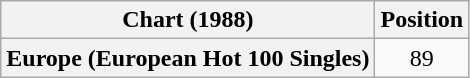<table class="wikitable plainrowheaders">
<tr>
<th>Chart (1988)</th>
<th>Position</th>
</tr>
<tr>
<th scope="row">Europe (European Hot 100 Singles)</th>
<td style="text-align:center;">89</td>
</tr>
</table>
